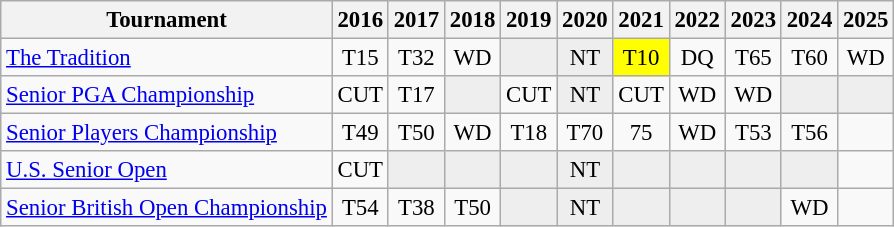<table class="wikitable" style="font-size:95%;text-align:center;">
<tr>
<th>Tournament</th>
<th>2016</th>
<th>2017</th>
<th>2018</th>
<th>2019</th>
<th>2020</th>
<th>2021</th>
<th>2022</th>
<th>2023</th>
<th>2024</th>
<th>2025</th>
</tr>
<tr>
<td align=left><a href='#'>The Tradition</a></td>
<td>T15</td>
<td>T32</td>
<td>WD</td>
<td style="background:#eeeeee;"></td>
<td style="background:#eeeeee;">NT</td>
<td style="background:yellow;">T10</td>
<td>DQ</td>
<td>T65</td>
<td>T60</td>
<td>WD</td>
</tr>
<tr>
<td align=left><a href='#'>Senior PGA Championship</a></td>
<td>CUT</td>
<td>T17</td>
<td style="background:#eeeeee;"></td>
<td>CUT</td>
<td style="background:#eeeeee;">NT</td>
<td>CUT</td>
<td>WD</td>
<td>WD</td>
<td style="background:#eeeeee;"></td>
<td style="background:#eeeeee;"></td>
</tr>
<tr>
<td align=left><a href='#'>Senior Players Championship</a></td>
<td>T49</td>
<td>T50</td>
<td>WD</td>
<td>T18</td>
<td>T70</td>
<td>75</td>
<td>WD</td>
<td>T53</td>
<td>T56</td>
<td></td>
</tr>
<tr>
<td align=left><a href='#'>U.S. Senior Open</a></td>
<td>CUT</td>
<td style="background:#eeeeee;"></td>
<td style="background:#eeeeee;"></td>
<td style="background:#eeeeee;"></td>
<td style="background:#eeeeee;">NT</td>
<td style="background:#eeeeee;"></td>
<td style="background:#eeeeee;"></td>
<td style="background:#eeeeee;"></td>
<td style="background:#eeeeee;"></td>
<td></td>
</tr>
<tr>
<td align=left><a href='#'>Senior British Open Championship</a></td>
<td>T54</td>
<td>T38</td>
<td>T50</td>
<td style="background:#eeeeee;"></td>
<td style="background:#eeeeee;">NT</td>
<td style="background:#eeeeee;"></td>
<td style="background:#eeeeee;"></td>
<td style="background:#eeeeee;"></td>
<td>WD</td>
<td></td>
</tr>
</table>
